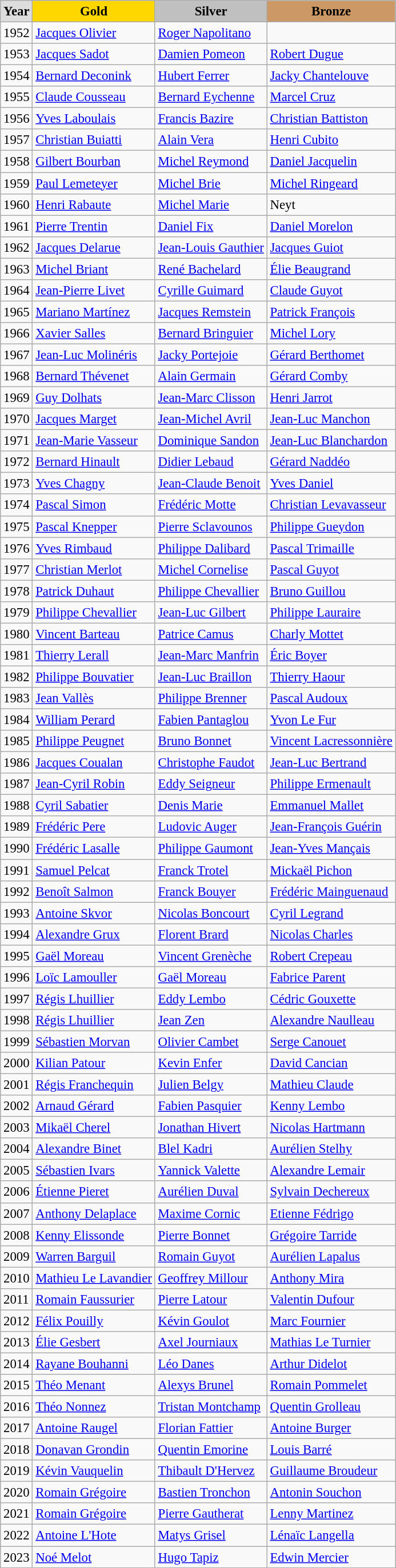<table class="wikitable sortable" style="font-size:95%">
<tr style="text-align:center; background:#e4e4e4; font-weight:bold;">
<td style="background:#ddd; ">Year</td>
<td style="background:gold; ">Gold</td>
<td style="background:silver; ">Silver</td>
<td style="background:#c96; ">Bronze</td>
</tr>
<tr>
<td>1952</td>
<td><a href='#'>Jacques Olivier</a></td>
<td><a href='#'>Roger Napolitano</a></td>
<td></td>
</tr>
<tr>
<td>1953</td>
<td><a href='#'>Jacques Sadot</a></td>
<td><a href='#'>Damien Pomeon</a></td>
<td><a href='#'>Robert Dugue</a></td>
</tr>
<tr>
<td>1954</td>
<td><a href='#'>Bernard Deconink</a></td>
<td><a href='#'>Hubert Ferrer</a></td>
<td><a href='#'>Jacky Chantelouve</a></td>
</tr>
<tr>
<td>1955</td>
<td><a href='#'>Claude Cousseau</a></td>
<td><a href='#'>Bernard Eychenne</a></td>
<td><a href='#'>Marcel Cruz</a></td>
</tr>
<tr>
<td>1956</td>
<td><a href='#'>Yves Laboulais</a></td>
<td><a href='#'>Francis Bazire</a></td>
<td><a href='#'>Christian Battiston</a></td>
</tr>
<tr>
<td>1957</td>
<td><a href='#'>Christian Buiatti</a></td>
<td><a href='#'>Alain Vera</a></td>
<td><a href='#'>Henri Cubito</a></td>
</tr>
<tr>
<td>1958</td>
<td><a href='#'>Gilbert Bourban</a></td>
<td><a href='#'>Michel Reymond</a></td>
<td><a href='#'>Daniel Jacquelin</a></td>
</tr>
<tr>
<td>1959</td>
<td><a href='#'>Paul Lemeteyer</a></td>
<td><a href='#'>Michel Brie</a></td>
<td><a href='#'>Michel Ringeard</a></td>
</tr>
<tr>
<td>1960</td>
<td><a href='#'>Henri Rabaute</a></td>
<td><a href='#'>Michel Marie</a></td>
<td>Neyt</td>
</tr>
<tr>
<td>1961</td>
<td><a href='#'>Pierre Trentin</a></td>
<td><a href='#'>Daniel Fix</a></td>
<td><a href='#'>Daniel Morelon</a></td>
</tr>
<tr>
<td>1962</td>
<td><a href='#'>Jacques Delarue</a></td>
<td><a href='#'>Jean-Louis Gauthier</a></td>
<td><a href='#'>Jacques Guiot</a></td>
</tr>
<tr>
<td>1963</td>
<td><a href='#'>Michel Briant</a></td>
<td><a href='#'>René Bachelard</a></td>
<td><a href='#'>Élie Beaugrand</a></td>
</tr>
<tr>
<td>1964</td>
<td><a href='#'>Jean-Pierre Livet</a></td>
<td><a href='#'>Cyrille Guimard</a></td>
<td><a href='#'>Claude Guyot</a></td>
</tr>
<tr>
<td>1965</td>
<td><a href='#'>Mariano Martínez</a></td>
<td><a href='#'>Jacques Remstein</a></td>
<td><a href='#'>Patrick François</a></td>
</tr>
<tr>
<td>1966</td>
<td><a href='#'>Xavier Salles</a></td>
<td><a href='#'>Bernard Bringuier</a></td>
<td><a href='#'>Michel Lory</a></td>
</tr>
<tr>
<td>1967</td>
<td><a href='#'>Jean-Luc Molinéris</a></td>
<td><a href='#'>Jacky Portejoie</a></td>
<td><a href='#'>Gérard Berthomet</a></td>
</tr>
<tr>
<td>1968</td>
<td><a href='#'>Bernard Thévenet</a></td>
<td><a href='#'>Alain Germain</a></td>
<td><a href='#'>Gérard Comby</a></td>
</tr>
<tr>
<td>1969</td>
<td><a href='#'>Guy Dolhats</a></td>
<td><a href='#'>Jean-Marc Clisson</a></td>
<td><a href='#'>Henri Jarrot</a></td>
</tr>
<tr>
<td>1970</td>
<td><a href='#'>Jacques Marget</a></td>
<td><a href='#'>Jean-Michel Avril</a></td>
<td><a href='#'>Jean-Luc Manchon</a></td>
</tr>
<tr>
<td>1971</td>
<td><a href='#'>Jean-Marie Vasseur</a></td>
<td><a href='#'>Dominique Sandon</a></td>
<td><a href='#'>Jean-Luc Blanchardon</a></td>
</tr>
<tr>
<td>1972</td>
<td><a href='#'>Bernard Hinault</a></td>
<td><a href='#'>Didier Lebaud</a></td>
<td><a href='#'>Gérard Naddéo</a></td>
</tr>
<tr>
<td>1973</td>
<td><a href='#'>Yves Chagny</a></td>
<td><a href='#'>Jean-Claude Benoit</a></td>
<td><a href='#'>Yves Daniel</a></td>
</tr>
<tr>
<td>1974</td>
<td><a href='#'>Pascal Simon</a></td>
<td><a href='#'>Frédéric Motte</a></td>
<td><a href='#'>Christian Levavasseur</a></td>
</tr>
<tr>
<td>1975</td>
<td><a href='#'>Pascal Knepper</a></td>
<td><a href='#'>Pierre Sclavounos</a></td>
<td><a href='#'>Philippe Gueydon</a></td>
</tr>
<tr>
<td>1976</td>
<td><a href='#'>Yves Rimbaud</a></td>
<td><a href='#'>Philippe Dalibard</a></td>
<td><a href='#'>Pascal Trimaille</a></td>
</tr>
<tr>
<td>1977</td>
<td><a href='#'>Christian Merlot</a></td>
<td><a href='#'>Michel Cornelise</a></td>
<td><a href='#'>Pascal Guyot</a></td>
</tr>
<tr>
<td>1978</td>
<td><a href='#'>Patrick Duhaut</a></td>
<td><a href='#'>Philippe Chevallier</a></td>
<td><a href='#'>Bruno Guillou</a></td>
</tr>
<tr>
<td>1979</td>
<td><a href='#'>Philippe Chevallier</a></td>
<td><a href='#'>Jean-Luc Gilbert</a></td>
<td><a href='#'>Philippe Lauraire</a></td>
</tr>
<tr>
<td>1980</td>
<td><a href='#'>Vincent Barteau</a></td>
<td><a href='#'>Patrice Camus</a></td>
<td><a href='#'>Charly Mottet</a></td>
</tr>
<tr>
<td>1981</td>
<td><a href='#'>Thierry Lerall</a></td>
<td><a href='#'>Jean-Marc Manfrin</a></td>
<td><a href='#'>Éric Boyer</a></td>
</tr>
<tr>
<td>1982</td>
<td><a href='#'>Philippe Bouvatier</a></td>
<td><a href='#'>Jean-Luc Braillon</a></td>
<td><a href='#'>Thierry Haour</a></td>
</tr>
<tr>
<td>1983</td>
<td><a href='#'>Jean Vallès</a></td>
<td><a href='#'>Philippe Brenner</a></td>
<td><a href='#'>Pascal Audoux</a></td>
</tr>
<tr>
<td>1984</td>
<td><a href='#'>William Perard</a></td>
<td><a href='#'>Fabien Pantaglou</a></td>
<td><a href='#'>Yvon Le Fur</a></td>
</tr>
<tr>
<td>1985</td>
<td><a href='#'>Philippe Peugnet</a></td>
<td><a href='#'>Bruno Bonnet</a></td>
<td><a href='#'>Vincent Lacressonnière</a></td>
</tr>
<tr>
<td>1986</td>
<td><a href='#'>Jacques Coualan</a></td>
<td><a href='#'>Christophe Faudot</a></td>
<td><a href='#'>Jean-Luc Bertrand</a></td>
</tr>
<tr>
<td>1987</td>
<td><a href='#'>Jean-Cyril Robin</a></td>
<td><a href='#'>Eddy Seigneur</a></td>
<td><a href='#'>Philippe Ermenault</a></td>
</tr>
<tr>
<td>1988</td>
<td><a href='#'>Cyril Sabatier</a></td>
<td><a href='#'>Denis Marie</a></td>
<td><a href='#'>Emmanuel Mallet</a></td>
</tr>
<tr>
<td>1989</td>
<td><a href='#'>Frédéric Pere</a></td>
<td><a href='#'>Ludovic Auger</a></td>
<td><a href='#'>Jean-François Guérin</a></td>
</tr>
<tr>
<td>1990</td>
<td><a href='#'>Frédéric Lasalle</a></td>
<td><a href='#'>Philippe Gaumont</a></td>
<td><a href='#'>Jean-Yves Mançais</a></td>
</tr>
<tr>
<td>1991</td>
<td><a href='#'>Samuel Pelcat</a></td>
<td><a href='#'>Franck Trotel</a></td>
<td><a href='#'>Mickaël Pichon</a></td>
</tr>
<tr>
<td>1992</td>
<td><a href='#'>Benoît Salmon</a></td>
<td><a href='#'>Franck Bouyer</a></td>
<td><a href='#'>Frédéric Mainguenaud</a></td>
</tr>
<tr>
<td>1993</td>
<td><a href='#'>Antoine Skvor</a></td>
<td><a href='#'>Nicolas Boncourt</a></td>
<td><a href='#'>Cyril Legrand</a></td>
</tr>
<tr>
<td>1994</td>
<td><a href='#'>Alexandre Grux</a></td>
<td><a href='#'>Florent Brard</a></td>
<td><a href='#'>Nicolas Charles</a></td>
</tr>
<tr>
<td>1995</td>
<td><a href='#'>Gaël Moreau</a></td>
<td><a href='#'>Vincent Grenèche</a></td>
<td><a href='#'>Robert Crepeau</a></td>
</tr>
<tr>
<td>1996</td>
<td><a href='#'>Loïc Lamouller</a></td>
<td><a href='#'>Gaël Moreau</a></td>
<td><a href='#'>Fabrice Parent</a></td>
</tr>
<tr>
<td>1997</td>
<td><a href='#'>Régis Lhuillier</a></td>
<td><a href='#'>Eddy Lembo</a></td>
<td><a href='#'>Cédric Gouxette</a></td>
</tr>
<tr>
<td>1998</td>
<td><a href='#'>Régis Lhuillier</a></td>
<td><a href='#'>Jean Zen</a></td>
<td><a href='#'>Alexandre Naulleau</a></td>
</tr>
<tr>
<td>1999</td>
<td><a href='#'>Sébastien Morvan</a></td>
<td><a href='#'>Olivier Cambet</a></td>
<td><a href='#'>Serge Canouet</a></td>
</tr>
<tr>
<td>2000</td>
<td><a href='#'>Kilian Patour</a></td>
<td><a href='#'>Kevin Enfer</a></td>
<td><a href='#'>David Cancian</a></td>
</tr>
<tr>
<td>2001</td>
<td><a href='#'>Régis Franchequin</a></td>
<td><a href='#'>Julien Belgy</a></td>
<td><a href='#'>Mathieu Claude</a></td>
</tr>
<tr>
<td>2002</td>
<td><a href='#'>Arnaud Gérard</a></td>
<td><a href='#'>Fabien Pasquier</a></td>
<td><a href='#'>Kenny Lembo</a></td>
</tr>
<tr>
<td>2003</td>
<td><a href='#'>Mikaël Cherel</a></td>
<td><a href='#'>Jonathan Hivert</a></td>
<td><a href='#'>Nicolas Hartmann</a></td>
</tr>
<tr>
<td>2004</td>
<td><a href='#'>Alexandre Binet</a></td>
<td><a href='#'>Blel Kadri</a></td>
<td><a href='#'>Aurélien Stelhy</a></td>
</tr>
<tr>
<td>2005</td>
<td><a href='#'>Sébastien Ivars</a></td>
<td><a href='#'>Yannick Valette</a></td>
<td><a href='#'>Alexandre Lemair</a></td>
</tr>
<tr>
<td>2006</td>
<td><a href='#'>Étienne Pieret</a></td>
<td><a href='#'>Aurélien Duval</a></td>
<td><a href='#'>Sylvain Dechereux</a></td>
</tr>
<tr>
<td>2007</td>
<td><a href='#'>Anthony Delaplace</a></td>
<td><a href='#'>Maxime Cornic</a></td>
<td><a href='#'>Etienne Fédrigo</a></td>
</tr>
<tr>
<td>2008</td>
<td><a href='#'>Kenny Elissonde</a></td>
<td><a href='#'>Pierre Bonnet</a></td>
<td><a href='#'>Grégoire Tarride</a></td>
</tr>
<tr>
<td>2009</td>
<td><a href='#'>Warren Barguil</a></td>
<td><a href='#'>Romain Guyot</a></td>
<td><a href='#'>Aurélien Lapalus</a></td>
</tr>
<tr>
<td>2010</td>
<td><a href='#'>Mathieu Le Lavandier</a></td>
<td><a href='#'>Geoffrey Millour</a></td>
<td><a href='#'>Anthony Mira</a></td>
</tr>
<tr>
<td>2011</td>
<td><a href='#'>Romain Faussurier</a></td>
<td><a href='#'>Pierre Latour</a></td>
<td><a href='#'>Valentin Dufour</a></td>
</tr>
<tr>
<td>2012</td>
<td><a href='#'>Félix Pouilly</a></td>
<td><a href='#'>Kévin Goulot</a></td>
<td><a href='#'>Marc Fournier</a></td>
</tr>
<tr>
<td>2013</td>
<td><a href='#'>Élie Gesbert</a></td>
<td><a href='#'>Axel Journiaux</a></td>
<td><a href='#'>Mathias Le Turnier</a></td>
</tr>
<tr>
<td>2014</td>
<td><a href='#'>Rayane Bouhanni</a></td>
<td><a href='#'>Léo Danes</a></td>
<td><a href='#'>Arthur Didelot</a></td>
</tr>
<tr>
<td>2015</td>
<td><a href='#'>Théo Menant</a></td>
<td><a href='#'>Alexys Brunel</a></td>
<td><a href='#'>Romain Pommelet</a></td>
</tr>
<tr>
<td>2016</td>
<td><a href='#'>Théo Nonnez</a></td>
<td><a href='#'>Tristan Montchamp</a></td>
<td><a href='#'>Quentin Grolleau</a></td>
</tr>
<tr>
<td>2017</td>
<td><a href='#'>Antoine Raugel</a></td>
<td><a href='#'>Florian Fattier</a></td>
<td><a href='#'>Antoine Burger</a></td>
</tr>
<tr>
<td>2018</td>
<td><a href='#'>Donavan Grondin</a></td>
<td><a href='#'>Quentin Emorine</a></td>
<td><a href='#'>Louis Barré</a></td>
</tr>
<tr>
<td>2019</td>
<td><a href='#'>Kévin Vauquelin</a></td>
<td><a href='#'>Thibault D'Hervez</a></td>
<td><a href='#'>Guillaume Broudeur</a></td>
</tr>
<tr>
<td>2020</td>
<td><a href='#'>Romain Grégoire</a></td>
<td><a href='#'>Bastien Tronchon</a></td>
<td><a href='#'>Antonin Souchon</a></td>
</tr>
<tr>
<td>2021</td>
<td><a href='#'>Romain Grégoire</a></td>
<td><a href='#'>Pierre Gautherat</a></td>
<td><a href='#'>Lenny Martinez</a></td>
</tr>
<tr>
<td>2022</td>
<td><a href='#'>Antoine L'Hote</a></td>
<td><a href='#'>Matys Grisel</a></td>
<td><a href='#'>Lénaïc Langella</a></td>
</tr>
<tr>
<td>2023</td>
<td><a href='#'>Noé Melot</a></td>
<td><a href='#'>Hugo Tapiz</a></td>
<td><a href='#'>Edwin Mercier</a></td>
</tr>
</table>
